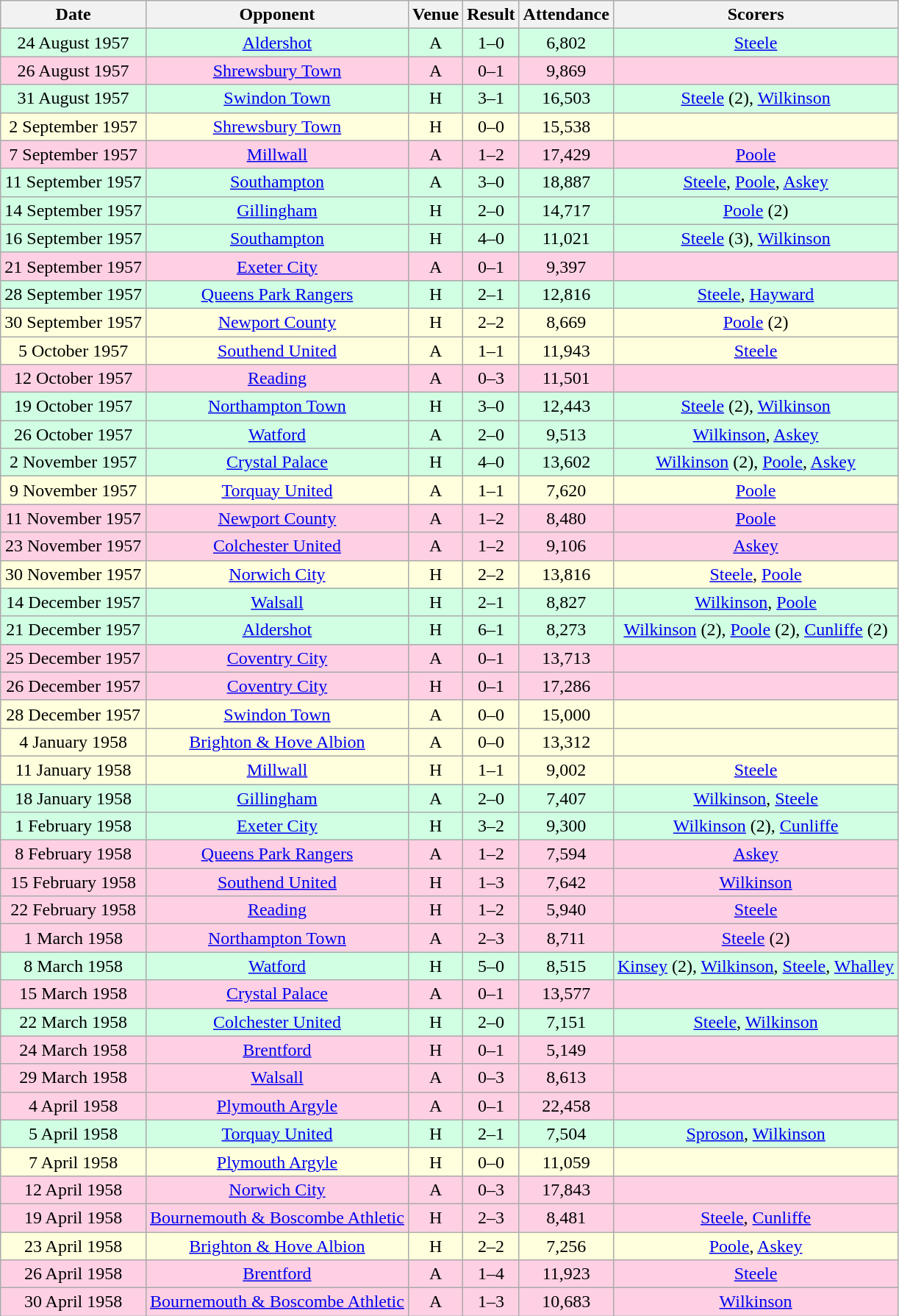<table class="wikitable sortable" style="font-size:100%; text-align:center">
<tr>
<th>Date</th>
<th>Opponent</th>
<th>Venue</th>
<th>Result</th>
<th>Attendance</th>
<th>Scorers</th>
</tr>
<tr style="background-color: #d0ffe3;">
<td>24 August 1957</td>
<td><a href='#'>Aldershot</a></td>
<td>A</td>
<td>1–0</td>
<td>6,802</td>
<td><a href='#'>Steele</a></td>
</tr>
<tr style="background-color: #ffd0e3;">
<td>26 August 1957</td>
<td><a href='#'>Shrewsbury Town</a></td>
<td>A</td>
<td>0–1</td>
<td>9,869</td>
<td></td>
</tr>
<tr style="background-color: #d0ffe3;">
<td>31 August 1957</td>
<td><a href='#'>Swindon Town</a></td>
<td>H</td>
<td>3–1</td>
<td>16,503</td>
<td><a href='#'>Steele</a> (2), <a href='#'>Wilkinson</a></td>
</tr>
<tr style="background-color: #ffffdd;">
<td>2 September 1957</td>
<td><a href='#'>Shrewsbury Town</a></td>
<td>H</td>
<td>0–0</td>
<td>15,538</td>
<td></td>
</tr>
<tr style="background-color: #ffd0e3;">
<td>7 September 1957</td>
<td><a href='#'>Millwall</a></td>
<td>A</td>
<td>1–2</td>
<td>17,429</td>
<td><a href='#'>Poole</a></td>
</tr>
<tr style="background-color: #d0ffe3;">
<td>11 September 1957</td>
<td><a href='#'>Southampton</a></td>
<td>A</td>
<td>3–0</td>
<td>18,887</td>
<td><a href='#'>Steele</a>, <a href='#'>Poole</a>, <a href='#'>Askey</a></td>
</tr>
<tr style="background-color: #d0ffe3;">
<td>14 September 1957</td>
<td><a href='#'>Gillingham</a></td>
<td>H</td>
<td>2–0</td>
<td>14,717</td>
<td><a href='#'>Poole</a> (2)</td>
</tr>
<tr style="background-color: #d0ffe3;">
<td>16 September 1957</td>
<td><a href='#'>Southampton</a></td>
<td>H</td>
<td>4–0</td>
<td>11,021</td>
<td><a href='#'>Steele</a> (3), <a href='#'>Wilkinson</a></td>
</tr>
<tr style="background-color: #ffd0e3;">
<td>21 September 1957</td>
<td><a href='#'>Exeter City</a></td>
<td>A</td>
<td>0–1</td>
<td>9,397</td>
<td></td>
</tr>
<tr style="background-color: #d0ffe3;">
<td>28 September 1957</td>
<td><a href='#'>Queens Park Rangers</a></td>
<td>H</td>
<td>2–1</td>
<td>12,816</td>
<td><a href='#'>Steele</a>, <a href='#'>Hayward</a></td>
</tr>
<tr style="background-color: #ffffdd;">
<td>30 September 1957</td>
<td><a href='#'>Newport County</a></td>
<td>H</td>
<td>2–2</td>
<td>8,669</td>
<td><a href='#'>Poole</a> (2)</td>
</tr>
<tr style="background-color: #ffffdd;">
<td>5 October 1957</td>
<td><a href='#'>Southend United</a></td>
<td>A</td>
<td>1–1</td>
<td>11,943</td>
<td><a href='#'>Steele</a></td>
</tr>
<tr style="background-color: #ffd0e3;">
<td>12 October 1957</td>
<td><a href='#'>Reading</a></td>
<td>A</td>
<td>0–3</td>
<td>11,501</td>
<td></td>
</tr>
<tr style="background-color: #d0ffe3;">
<td>19 October 1957</td>
<td><a href='#'>Northampton Town</a></td>
<td>H</td>
<td>3–0</td>
<td>12,443</td>
<td><a href='#'>Steele</a> (2), <a href='#'>Wilkinson</a></td>
</tr>
<tr style="background-color: #d0ffe3;">
<td>26 October 1957</td>
<td><a href='#'>Watford</a></td>
<td>A</td>
<td>2–0</td>
<td>9,513</td>
<td><a href='#'>Wilkinson</a>, <a href='#'>Askey</a></td>
</tr>
<tr style="background-color: #d0ffe3;">
<td>2 November 1957</td>
<td><a href='#'>Crystal Palace</a></td>
<td>H</td>
<td>4–0</td>
<td>13,602</td>
<td><a href='#'>Wilkinson</a> (2), <a href='#'>Poole</a>, <a href='#'>Askey</a></td>
</tr>
<tr style="background-color: #ffffdd;">
<td>9 November 1957</td>
<td><a href='#'>Torquay United</a></td>
<td>A</td>
<td>1–1</td>
<td>7,620</td>
<td><a href='#'>Poole</a></td>
</tr>
<tr style="background-color: #ffd0e3;">
<td>11 November 1957</td>
<td><a href='#'>Newport County</a></td>
<td>A</td>
<td>1–2</td>
<td>8,480</td>
<td><a href='#'>Poole</a></td>
</tr>
<tr style="background-color: #ffd0e3;">
<td>23 November 1957</td>
<td><a href='#'>Colchester United</a></td>
<td>A</td>
<td>1–2</td>
<td>9,106</td>
<td><a href='#'>Askey</a></td>
</tr>
<tr style="background-color: #ffffdd;">
<td>30 November 1957</td>
<td><a href='#'>Norwich City</a></td>
<td>H</td>
<td>2–2</td>
<td>13,816</td>
<td><a href='#'>Steele</a>, <a href='#'>Poole</a></td>
</tr>
<tr style="background-color: #d0ffe3;">
<td>14 December 1957</td>
<td><a href='#'>Walsall</a></td>
<td>H</td>
<td>2–1</td>
<td>8,827</td>
<td><a href='#'>Wilkinson</a>, <a href='#'>Poole</a></td>
</tr>
<tr style="background-color: #d0ffe3;">
<td>21 December 1957</td>
<td><a href='#'>Aldershot</a></td>
<td>H</td>
<td>6–1</td>
<td>8,273</td>
<td><a href='#'>Wilkinson</a> (2), <a href='#'>Poole</a> (2), <a href='#'>Cunliffe</a> (2)</td>
</tr>
<tr style="background-color: #ffd0e3;">
<td>25 December 1957</td>
<td><a href='#'>Coventry City</a></td>
<td>A</td>
<td>0–1</td>
<td>13,713</td>
<td></td>
</tr>
<tr style="background-color: #ffd0e3;">
<td>26 December 1957</td>
<td><a href='#'>Coventry City</a></td>
<td>H</td>
<td>0–1</td>
<td>17,286</td>
<td></td>
</tr>
<tr style="background-color: #ffffdd;">
<td>28 December 1957</td>
<td><a href='#'>Swindon Town</a></td>
<td>A</td>
<td>0–0</td>
<td>15,000</td>
<td></td>
</tr>
<tr style="background-color: #ffffdd;">
<td>4 January 1958</td>
<td><a href='#'>Brighton & Hove Albion</a></td>
<td>A</td>
<td>0–0</td>
<td>13,312</td>
<td></td>
</tr>
<tr style="background-color: #ffffdd;">
<td>11 January 1958</td>
<td><a href='#'>Millwall</a></td>
<td>H</td>
<td>1–1</td>
<td>9,002</td>
<td><a href='#'>Steele</a></td>
</tr>
<tr style="background-color: #d0ffe3;">
<td>18 January 1958</td>
<td><a href='#'>Gillingham</a></td>
<td>A</td>
<td>2–0</td>
<td>7,407</td>
<td><a href='#'>Wilkinson</a>, <a href='#'>Steele</a></td>
</tr>
<tr style="background-color: #d0ffe3;">
<td>1 February 1958</td>
<td><a href='#'>Exeter City</a></td>
<td>H</td>
<td>3–2</td>
<td>9,300</td>
<td><a href='#'>Wilkinson</a> (2), <a href='#'>Cunliffe</a></td>
</tr>
<tr style="background-color: #ffd0e3;">
<td>8 February 1958</td>
<td><a href='#'>Queens Park Rangers</a></td>
<td>A</td>
<td>1–2</td>
<td>7,594</td>
<td><a href='#'>Askey</a></td>
</tr>
<tr style="background-color: #ffd0e3;">
<td>15 February 1958</td>
<td><a href='#'>Southend United</a></td>
<td>H</td>
<td>1–3</td>
<td>7,642</td>
<td><a href='#'>Wilkinson</a></td>
</tr>
<tr style="background-color: #ffd0e3;">
<td>22 February 1958</td>
<td><a href='#'>Reading</a></td>
<td>H</td>
<td>1–2</td>
<td>5,940</td>
<td><a href='#'>Steele</a></td>
</tr>
<tr style="background-color: #ffd0e3;">
<td>1 March 1958</td>
<td><a href='#'>Northampton Town</a></td>
<td>A</td>
<td>2–3</td>
<td>8,711</td>
<td><a href='#'>Steele</a> (2)</td>
</tr>
<tr style="background-color: #d0ffe3;">
<td>8 March 1958</td>
<td><a href='#'>Watford</a></td>
<td>H</td>
<td>5–0</td>
<td>8,515</td>
<td><a href='#'>Kinsey</a> (2), <a href='#'>Wilkinson</a>, <a href='#'>Steele</a>, <a href='#'>Whalley</a></td>
</tr>
<tr style="background-color: #ffd0e3;">
<td>15 March 1958</td>
<td><a href='#'>Crystal Palace</a></td>
<td>A</td>
<td>0–1</td>
<td>13,577</td>
<td></td>
</tr>
<tr style="background-color: #d0ffe3;">
<td>22 March 1958</td>
<td><a href='#'>Colchester United</a></td>
<td>H</td>
<td>2–0</td>
<td>7,151</td>
<td><a href='#'>Steele</a>, <a href='#'>Wilkinson</a></td>
</tr>
<tr style="background-color: #ffd0e3;">
<td>24 March 1958</td>
<td><a href='#'>Brentford</a></td>
<td>H</td>
<td>0–1</td>
<td>5,149</td>
<td></td>
</tr>
<tr style="background-color: #ffd0e3;">
<td>29 March 1958</td>
<td><a href='#'>Walsall</a></td>
<td>A</td>
<td>0–3</td>
<td>8,613</td>
<td></td>
</tr>
<tr style="background-color: #ffd0e3;">
<td>4 April 1958</td>
<td><a href='#'>Plymouth Argyle</a></td>
<td>A</td>
<td>0–1</td>
<td>22,458</td>
<td></td>
</tr>
<tr style="background-color: #d0ffe3;">
<td>5 April 1958</td>
<td><a href='#'>Torquay United</a></td>
<td>H</td>
<td>2–1</td>
<td>7,504</td>
<td><a href='#'>Sproson</a>, <a href='#'>Wilkinson</a></td>
</tr>
<tr style="background-color: #ffffdd;">
<td>7 April 1958</td>
<td><a href='#'>Plymouth Argyle</a></td>
<td>H</td>
<td>0–0</td>
<td>11,059</td>
<td></td>
</tr>
<tr style="background-color: #ffd0e3;">
<td>12 April 1958</td>
<td><a href='#'>Norwich City</a></td>
<td>A</td>
<td>0–3</td>
<td>17,843</td>
<td></td>
</tr>
<tr style="background-color: #ffd0e3;">
<td>19 April 1958</td>
<td><a href='#'>Bournemouth & Boscombe Athletic</a></td>
<td>H</td>
<td>2–3</td>
<td>8,481</td>
<td><a href='#'>Steele</a>, <a href='#'>Cunliffe</a></td>
</tr>
<tr style="background-color: #ffffdd;">
<td>23 April 1958</td>
<td><a href='#'>Brighton & Hove Albion</a></td>
<td>H</td>
<td>2–2</td>
<td>7,256</td>
<td><a href='#'>Poole</a>, <a href='#'>Askey</a></td>
</tr>
<tr style="background-color: #ffd0e3;">
<td>26 April 1958</td>
<td><a href='#'>Brentford</a></td>
<td>A</td>
<td>1–4</td>
<td>11,923</td>
<td><a href='#'>Steele</a></td>
</tr>
<tr style="background-color: #ffd0e3;">
<td>30 April 1958</td>
<td><a href='#'>Bournemouth & Boscombe Athletic</a></td>
<td>A</td>
<td>1–3</td>
<td>10,683</td>
<td><a href='#'>Wilkinson</a></td>
</tr>
</table>
